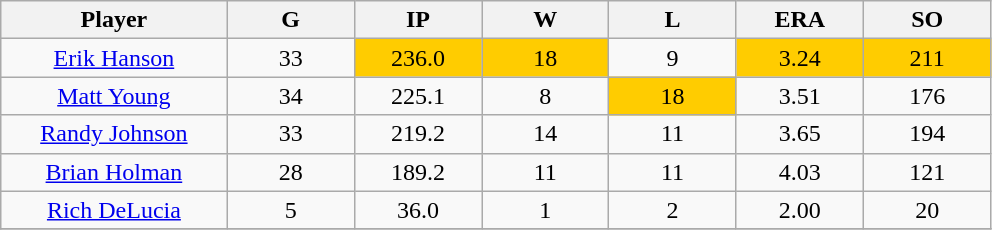<table class="wikitable sortable">
<tr>
<th bgcolor="#DDDDFF" width="16%">Player</th>
<th bgcolor="#DDDDFF" width="9%">G</th>
<th bgcolor="#DDDDFF" width="9%">IP</th>
<th bgcolor="#DDDDFF" width="9%">W</th>
<th bgcolor="#DDDDFF" width="9%">L</th>
<th bgcolor="#DDDDFF" width="9%">ERA</th>
<th bgcolor="#DDDDFF" width="9%">SO</th>
</tr>
<tr align="center">
<td><a href='#'>Erik Hanson</a></td>
<td>33</td>
<td bgcolor="#FFCC00">236.0</td>
<td bgcolor="#FFCC00">18</td>
<td>9</td>
<td bgcolor="FFCC00">3.24</td>
<td bgcolor="#FFCC00">211</td>
</tr>
<tr align="center">
<td><a href='#'>Matt Young</a></td>
<td>34</td>
<td>225.1</td>
<td>8</td>
<td bgcolor="#FFCC00">18</td>
<td>3.51</td>
<td>176</td>
</tr>
<tr align="center">
<td><a href='#'>Randy Johnson</a></td>
<td>33</td>
<td>219.2</td>
<td>14</td>
<td>11</td>
<td>3.65</td>
<td>194</td>
</tr>
<tr align=center>
<td><a href='#'>Brian Holman</a></td>
<td>28</td>
<td>189.2</td>
<td>11</td>
<td>11</td>
<td>4.03</td>
<td>121</td>
</tr>
<tr align="center">
<td><a href='#'>Rich DeLucia</a></td>
<td>5</td>
<td>36.0</td>
<td>1</td>
<td>2</td>
<td>2.00</td>
<td>20</td>
</tr>
<tr align="center">
</tr>
</table>
